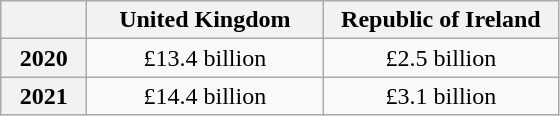<table class=wikitable style="text-align: center; margin-left:2em;">
<tr>
<th scope="col" style="width: 50px;"></th>
<th scope="col" style="width: 150px;">United Kingdom</th>
<th scope="col" style="width: 150px;">Republic of Ireland</th>
</tr>
<tr>
<th>2020</th>
<td>£13.4 billion</td>
<td>£2.5 billion</td>
</tr>
<tr>
<th>2021</th>
<td>£14.4 billion</td>
<td>£3.1 billion</td>
</tr>
</table>
